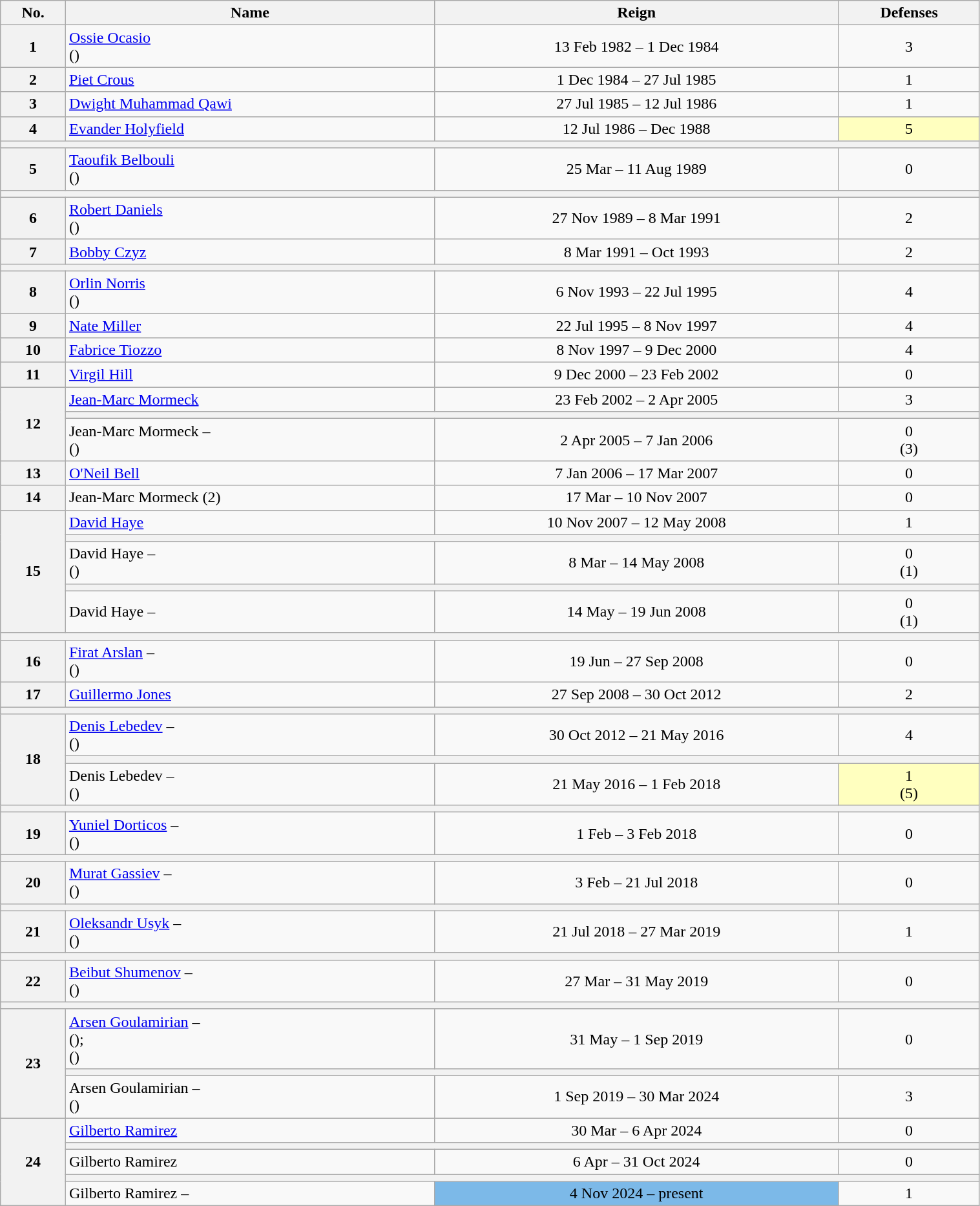<table class="wikitable sortable" style="width:80%">
<tr>
<th>No.</th>
<th>Name</th>
<th>Reign</th>
<th>Defenses</th>
</tr>
<tr align=center>
<th>1</th>
<td align=left><a href='#'>Ossie Ocasio</a><br>()</td>
<td>13 Feb 1982 – 1 Dec 1984</td>
<td>3</td>
</tr>
<tr align=center>
<th>2</th>
<td align=left><a href='#'>Piet Crous</a></td>
<td>1 Dec 1984 – 27 Jul 1985</td>
<td>1</td>
</tr>
<tr align=center>
<th>3</th>
<td align=left><a href='#'>Dwight Muhammad Qawi</a></td>
<td>27 Jul 1985 – 12 Jul 1986</td>
<td>1</td>
</tr>
<tr align=center>
<th>4</th>
<td align=left><a href='#'>Evander Holyfield</a></td>
<td>12 Jul 1986 – Dec 1988</td>
<td style="background:#ffffbf;">5</td>
</tr>
<tr align=center>
<th colspan="4"></th>
</tr>
<tr align=center>
<th>5</th>
<td align=left><a href='#'>Taoufik Belbouli</a><br>()</td>
<td>25 Mar – 11 Aug 1989</td>
<td>0</td>
</tr>
<tr align=center>
<th colspan="4"></th>
</tr>
<tr align=center>
<th>6</th>
<td align=left><a href='#'>Robert Daniels</a><br>()</td>
<td>27 Nov 1989 – 8 Mar 1991</td>
<td>2</td>
</tr>
<tr align=center>
<th>7</th>
<td align=left><a href='#'>Bobby Czyz</a></td>
<td>8 Mar 1991 – Oct 1993</td>
<td>2</td>
</tr>
<tr align=center>
<th colspan="4"></th>
</tr>
<tr align=center>
<th>8</th>
<td align=left><a href='#'>Orlin Norris</a><br>()</td>
<td>6 Nov 1993 – 22 Jul 1995</td>
<td>4</td>
</tr>
<tr align=center>
<th>9</th>
<td align=left><a href='#'>Nate Miller</a></td>
<td>22 Jul 1995 – 8 Nov 1997</td>
<td>4</td>
</tr>
<tr align=center>
<th>10</th>
<td align=left><a href='#'>Fabrice Tiozzo</a></td>
<td>8 Nov 1997 – 9 Dec 2000</td>
<td>4</td>
</tr>
<tr align=center>
<th>11</th>
<td align=left><a href='#'>Virgil Hill</a></td>
<td>9 Dec 2000 – 23 Feb 2002</td>
<td>0</td>
</tr>
<tr align=center>
<th rowspan=3>12</th>
<td align=left><a href='#'>Jean-Marc Mormeck</a></td>
<td>23 Feb 2002 – 2 Apr 2005</td>
<td>3</td>
</tr>
<tr align=center>
<th colspan=3></th>
</tr>
<tr align=center>
<td align=left>Jean-Marc Mormeck – <br>()</td>
<td>2 Apr 2005 – 7 Jan 2006</td>
<td>0<br>(3)</td>
</tr>
<tr align=center>
<th>13</th>
<td align=left><a href='#'>O'Neil Bell</a></td>
<td>7 Jan 2006 – 17 Mar 2007</td>
<td>0</td>
</tr>
<tr align=center>
<th>14</th>
<td align=left>Jean-Marc Mormeck (2)</td>
<td>17 Mar – 10 Nov 2007</td>
<td>0</td>
</tr>
<tr align=center>
<th rowspan=5>15</th>
<td align=left><a href='#'>David Haye</a></td>
<td>10 Nov 2007 – 12 May 2008</td>
<td>1</td>
</tr>
<tr align=center>
<th colspan=3></th>
</tr>
<tr align=center>
<td align=left>David Haye – <br>()</td>
<td>8 Mar – 14 May 2008</td>
<td>0<br>(1)</td>
</tr>
<tr align=center>
<th colspan=3></th>
</tr>
<tr align=center>
<td align=left>David Haye – </td>
<td>14 May – 19 Jun 2008</td>
<td>0<br>(1)</td>
</tr>
<tr align=center>
<th colspan="4"></th>
</tr>
<tr align=center>
<th>16</th>
<td align=left><a href='#'>Firat Arslan</a> – <br>()</td>
<td>19 Jun – 27 Sep 2008</td>
<td>0<br></td>
</tr>
<tr align=center>
<th>17</th>
<td align=left><a href='#'>Guillermo Jones</a></td>
<td>27 Sep 2008 – 30 Oct 2012</td>
<td>2</td>
</tr>
<tr align=center>
<th colspan="4"></th>
</tr>
<tr align=center>
<th rowspan=3>18</th>
<td align=left><a href='#'>Denis Lebedev</a> – <br>()</td>
<td>30 Oct 2012 – 21 May 2016</td>
<td>4</td>
</tr>
<tr align=center>
<th colspan=3></th>
</tr>
<tr align=center>
<td align=left>Denis Lebedev –  <br>()</td>
<td>21 May 2016 – 1 Feb 2018</td>
<td style="background:#ffffbf;">1<br>(5)</td>
</tr>
<tr align=center>
<th colspan=4></th>
</tr>
<tr align=center>
<th>19</th>
<td align=left><a href='#'>Yuniel Dorticos</a> – <br>()</td>
<td>1 Feb – 3 Feb 2018</td>
<td>0</td>
</tr>
<tr align=center>
<th colspan="4"></th>
</tr>
<tr align=center>
<th>20</th>
<td align=left><a href='#'>Murat Gassiev</a> –  <br>()</td>
<td>3 Feb – 21 Jul 2018</td>
<td>0</td>
</tr>
<tr align=center>
<th colspan=4></th>
</tr>
<tr align=center>
<th>21</th>
<td align=left><a href='#'>Oleksandr Usyk</a> –  <br>()</td>
<td>21 Jul 2018 – 27 Mar 2019</td>
<td>1</td>
</tr>
<tr align=center>
<th colspan="4"></th>
</tr>
<tr align=center>
<th>22</th>
<td align=left><a href='#'>Beibut Shumenov</a> –  <br>()</td>
<td>27 Mar – 31 May 2019</td>
<td>0</td>
</tr>
<tr align=center>
<th colspan=4></th>
</tr>
<tr align=center>
<th rowspan=3>23</th>
<td align=left><a href='#'>Arsen Goulamirian</a> – <br>();<br>()</td>
<td>31 May – 1 Sep 2019</td>
<td>0</td>
</tr>
<tr align=center>
<th colspan=3></th>
</tr>
<tr align=center>
<td align=left>Arsen Goulamirian – <br>()</td>
<td>1 Sep 2019 – 30 Mar 2024</td>
<td>3</td>
</tr>
<tr align=center>
<th rowspan=5>24</th>
<td align=left><a href='#'>Gilberto Ramirez</a></td>
<td>30 Mar – 6 Apr 2024</td>
<td>0</td>
</tr>
<tr align=center>
<th colspan=3></th>
</tr>
<tr align=center>
<td align=left>Gilberto Ramirez</td>
<td>6 Apr – 31 Oct 2024</td>
<td>0</td>
</tr>
<tr align=center>
<th colspan=3></th>
</tr>
<tr align=center>
<td align=left>Gilberto Ramirez – </td>
<td style="background:#7CB9E8;">4 Nov 2024 – present</td>
<td>1</td>
</tr>
</table>
